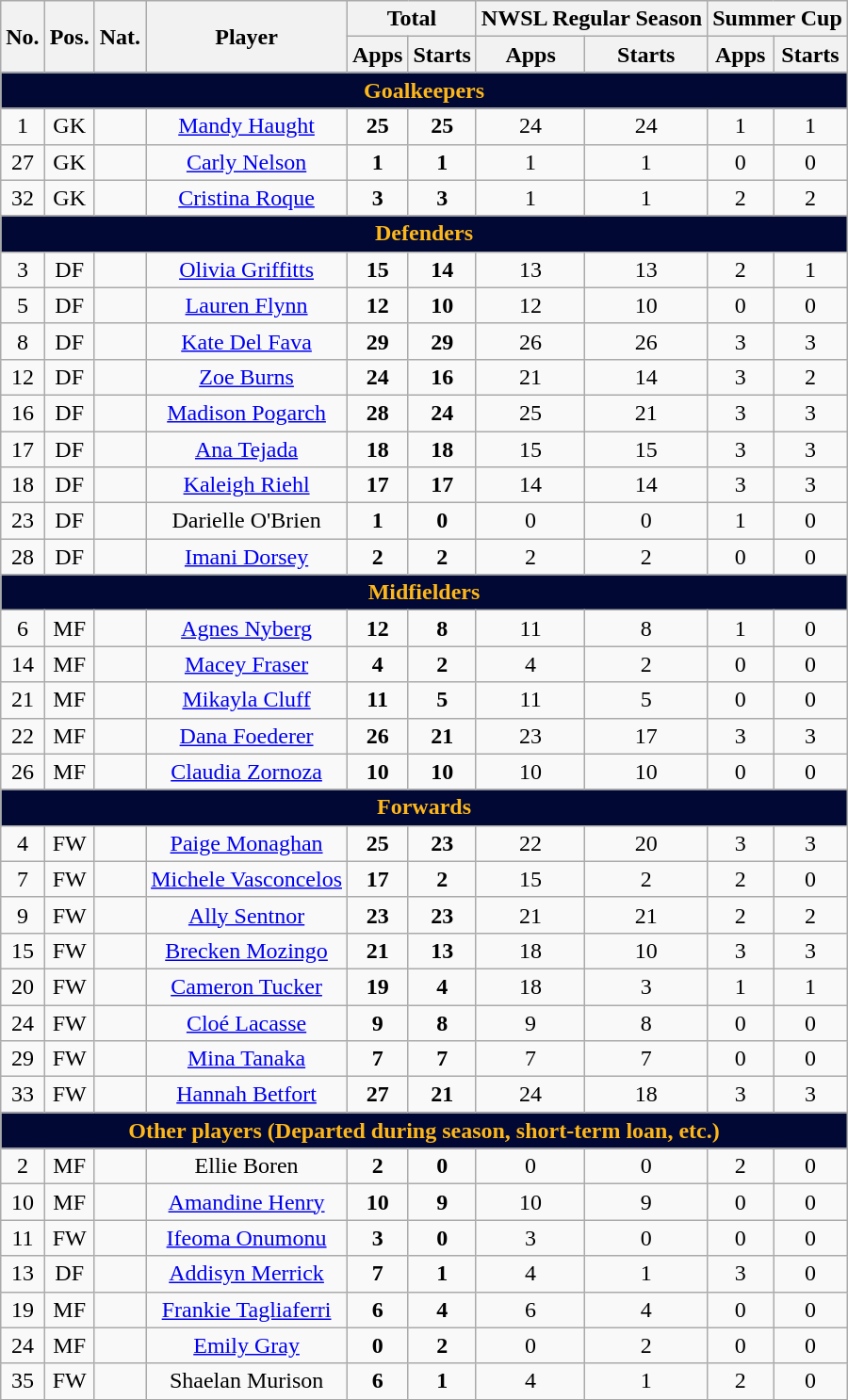<table class="wikitable sortable" style="text-align:center">
<tr>
<th rowspan="2" scope="col">No.</th>
<th rowspan="2" scope="col">Pos.</th>
<th rowspan="2" scope="col">Nat.</th>
<th rowspan="2" scope="col">Player</th>
<th colspan="2" scope="col">Total</th>
<th colspan="2" scope="col">NWSL Regular Season</th>
<th colspan="2" scope="col">Summer Cup</th>
</tr>
<tr>
<th scope="col">Apps</th>
<th scope="col">Starts</th>
<th scope="col">Apps</th>
<th scope="col">Starts</th>
<th scope="col">Apps</th>
<th scope="col">Starts</th>
</tr>
<tr>
<th colspan="10" style="background:#000833; color:#FDB71A; text-align:center;">Goalkeepers</th>
</tr>
<tr>
<td>1</td>
<td>GK</td>
<td></td>
<td><a href='#'>Mandy Haught</a></td>
<td><strong>25</strong></td>
<td><strong>25</strong></td>
<td>24</td>
<td>24</td>
<td>1</td>
<td>1</td>
</tr>
<tr>
<td>27</td>
<td>GK</td>
<td></td>
<td><a href='#'>Carly Nelson</a></td>
<td><strong>1</strong></td>
<td><strong>1</strong></td>
<td>1</td>
<td>1</td>
<td>0</td>
<td>0</td>
</tr>
<tr>
<td>32</td>
<td>GK</td>
<td></td>
<td><a href='#'>Cristina Roque</a></td>
<td><strong>3</strong></td>
<td><strong>3</strong></td>
<td>1</td>
<td>1</td>
<td>2</td>
<td>2</td>
</tr>
<tr>
<th colspan="10" style="background:#000833; color:#FDB71A; text-align:center;">Defenders</th>
</tr>
<tr>
<td>3</td>
<td>DF</td>
<td></td>
<td><a href='#'>Olivia Griffitts</a></td>
<td><strong>15</strong></td>
<td><strong>14</strong></td>
<td>13</td>
<td>13</td>
<td>2</td>
<td>1</td>
</tr>
<tr>
<td>5</td>
<td>DF</td>
<td></td>
<td><a href='#'>Lauren Flynn</a></td>
<td><strong>12</strong></td>
<td><strong>10</strong></td>
<td>12</td>
<td>10</td>
<td>0</td>
<td>0</td>
</tr>
<tr>
<td>8</td>
<td>DF</td>
<td></td>
<td><a href='#'>Kate Del Fava</a></td>
<td><strong>29</strong></td>
<td><strong>29</strong></td>
<td>26</td>
<td>26</td>
<td>3</td>
<td>3</td>
</tr>
<tr>
<td>12</td>
<td>DF</td>
<td></td>
<td><a href='#'>Zoe Burns</a></td>
<td><strong>24</strong></td>
<td><strong>16</strong></td>
<td>21</td>
<td>14</td>
<td>3</td>
<td>2</td>
</tr>
<tr>
<td>16</td>
<td>DF</td>
<td></td>
<td><a href='#'>Madison Pogarch</a></td>
<td><strong>28</strong></td>
<td><strong>24</strong></td>
<td>25</td>
<td>21</td>
<td>3</td>
<td>3</td>
</tr>
<tr>
<td>17</td>
<td>DF</td>
<td></td>
<td><a href='#'>Ana Tejada</a></td>
<td><strong>18</strong></td>
<td><strong>18</strong></td>
<td>15</td>
<td>15</td>
<td>3</td>
<td>3</td>
</tr>
<tr>
<td>18</td>
<td>DF</td>
<td></td>
<td><a href='#'>Kaleigh Riehl</a></td>
<td><strong>17</strong></td>
<td><strong>17</strong></td>
<td>14</td>
<td>14</td>
<td>3</td>
<td>3</td>
</tr>
<tr>
<td>23</td>
<td>DF</td>
<td></td>
<td>Darielle O'Brien</td>
<td><strong>1</strong></td>
<td><strong>0</strong></td>
<td>0</td>
<td>0</td>
<td>1</td>
<td>0</td>
</tr>
<tr>
<td>28</td>
<td>DF</td>
<td></td>
<td><a href='#'>Imani Dorsey</a></td>
<td><strong>2</strong></td>
<td><strong>2</strong></td>
<td>2</td>
<td>2</td>
<td>0</td>
<td>0</td>
</tr>
<tr>
<th colspan="10" style="background:#000833; color:#FDB71A; text-align:center;">Midfielders</th>
</tr>
<tr>
<td>6</td>
<td>MF</td>
<td></td>
<td><a href='#'>Agnes Nyberg</a></td>
<td><strong>12</strong></td>
<td><strong>8</strong></td>
<td>11</td>
<td>8</td>
<td>1</td>
<td>0</td>
</tr>
<tr>
<td>14</td>
<td>MF</td>
<td></td>
<td><a href='#'>Macey Fraser</a></td>
<td><strong>4</strong></td>
<td><strong>2</strong></td>
<td>4</td>
<td>2</td>
<td>0</td>
<td>0</td>
</tr>
<tr>
<td>21</td>
<td>MF</td>
<td></td>
<td><a href='#'>Mikayla Cluff</a></td>
<td><strong>11</strong></td>
<td><strong>5</strong></td>
<td>11</td>
<td>5</td>
<td>0</td>
<td>0</td>
</tr>
<tr>
<td>22</td>
<td>MF</td>
<td></td>
<td><a href='#'>Dana Foederer</a></td>
<td><strong>26</strong></td>
<td><strong>21</strong></td>
<td>23</td>
<td>17</td>
<td>3</td>
<td>3</td>
</tr>
<tr>
<td>26</td>
<td>MF</td>
<td></td>
<td><a href='#'>Claudia Zornoza</a></td>
<td><strong>10</strong></td>
<td><strong>10</strong></td>
<td>10</td>
<td>10</td>
<td>0</td>
<td>0</td>
</tr>
<tr>
<th colspan="10" style="background:#000833; color:#FDB71A; text-align:center;">Forwards</th>
</tr>
<tr>
<td>4</td>
<td>FW</td>
<td></td>
<td><a href='#'>Paige Monaghan</a></td>
<td><strong>25</strong></td>
<td><strong>23</strong></td>
<td>22</td>
<td>20</td>
<td>3</td>
<td>3</td>
</tr>
<tr>
<td>7</td>
<td>FW</td>
<td></td>
<td><a href='#'>Michele Vasconcelos</a></td>
<td><strong>17</strong></td>
<td><strong>2</strong></td>
<td>15</td>
<td>2</td>
<td>2</td>
<td>0</td>
</tr>
<tr>
<td>9</td>
<td>FW</td>
<td></td>
<td><a href='#'>Ally Sentnor</a></td>
<td><strong>23</strong></td>
<td><strong>23</strong></td>
<td>21</td>
<td>21</td>
<td>2</td>
<td>2</td>
</tr>
<tr>
<td>15</td>
<td>FW</td>
<td></td>
<td><a href='#'>Brecken Mozingo</a></td>
<td><strong>21</strong></td>
<td><strong>13</strong></td>
<td>18</td>
<td>10</td>
<td>3</td>
<td>3</td>
</tr>
<tr>
<td>20</td>
<td>FW</td>
<td></td>
<td><a href='#'>Cameron Tucker</a></td>
<td><strong>19</strong></td>
<td><strong>4</strong></td>
<td>18</td>
<td>3</td>
<td>1</td>
<td>1</td>
</tr>
<tr>
<td>24</td>
<td>FW</td>
<td></td>
<td><a href='#'>Cloé Lacasse</a></td>
<td><strong>9</strong></td>
<td><strong>8</strong></td>
<td>9</td>
<td>8</td>
<td>0</td>
<td>0</td>
</tr>
<tr>
<td>29</td>
<td>FW</td>
<td></td>
<td><a href='#'>Mina Tanaka</a></td>
<td><strong>7</strong></td>
<td><strong>7</strong></td>
<td>7</td>
<td>7</td>
<td>0</td>
<td>0</td>
</tr>
<tr>
<td>33</td>
<td>FW</td>
<td></td>
<td><a href='#'>Hannah Betfort</a></td>
<td><strong>27</strong></td>
<td><strong>21</strong></td>
<td>24</td>
<td>18</td>
<td>3</td>
<td>3</td>
</tr>
<tr>
<th colspan="10" style="background:#000833; color:#FDB71A; text-align:center;">Other players (Departed during season, short-term loan, etc.)</th>
</tr>
<tr>
<td>2</td>
<td>MF</td>
<td></td>
<td>Ellie Boren</td>
<td><strong>2</strong></td>
<td><strong>0</strong></td>
<td>0</td>
<td>0</td>
<td>2</td>
<td>0</td>
</tr>
<tr>
<td>10</td>
<td>MF</td>
<td></td>
<td><a href='#'>Amandine Henry</a></td>
<td><strong>10</strong></td>
<td><strong>9</strong></td>
<td>10</td>
<td>9</td>
<td>0</td>
<td>0</td>
</tr>
<tr>
<td>11</td>
<td>FW</td>
<td></td>
<td><a href='#'>Ifeoma Onumonu</a></td>
<td><strong>3</strong></td>
<td><strong>0</strong></td>
<td>3</td>
<td>0</td>
<td>0</td>
<td>0</td>
</tr>
<tr>
<td>13</td>
<td>DF</td>
<td></td>
<td><a href='#'>Addisyn Merrick</a></td>
<td><strong>7</strong></td>
<td><strong>1</strong></td>
<td>4</td>
<td>1</td>
<td>3</td>
<td>0</td>
</tr>
<tr>
<td>19</td>
<td>MF</td>
<td></td>
<td><a href='#'>Frankie Tagliaferri</a></td>
<td><strong>6</strong></td>
<td><strong>4</strong></td>
<td>6</td>
<td>4</td>
<td>0</td>
<td>0</td>
</tr>
<tr>
<td>24</td>
<td>MF</td>
<td></td>
<td><a href='#'>Emily Gray</a></td>
<td><strong>0</strong></td>
<td><strong>2</strong></td>
<td>0</td>
<td>2</td>
<td>0</td>
<td>0</td>
</tr>
<tr>
<td>35</td>
<td>FW</td>
<td></td>
<td>Shaelan Murison</td>
<td><strong>6</strong></td>
<td><strong>1</strong></td>
<td>4</td>
<td>1</td>
<td>2</td>
<td>0</td>
</tr>
<tr>
</tr>
</table>
